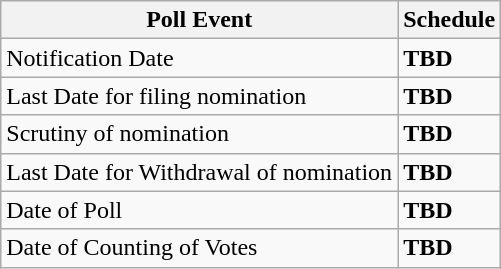<table class="wikitable">
<tr>
<th>Poll Event</th>
<th>Schedule</th>
</tr>
<tr>
<td>Notification Date</td>
<td><strong>TBD</strong></td>
</tr>
<tr>
<td>Last Date for filing nomination</td>
<td><strong>TBD</strong></td>
</tr>
<tr>
<td>Scrutiny of nomination</td>
<td><strong>TBD</strong></td>
</tr>
<tr>
<td>Last Date for Withdrawal of nomination</td>
<td><strong>TBD</strong></td>
</tr>
<tr>
<td>Date of Poll</td>
<td><strong>TBD</strong></td>
</tr>
<tr>
<td>Date of Counting of Votes</td>
<td><strong>TBD</strong></td>
</tr>
</table>
